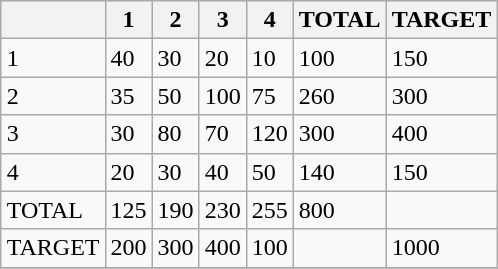<table class="wikitable" style="margin:1em auto;">
<tr>
<th></th>
<th>1</th>
<th>2</th>
<th>3</th>
<th>4</th>
<th>TOTAL</th>
<th>TARGET</th>
</tr>
<tr>
<td>1</td>
<td>40</td>
<td>30</td>
<td>20</td>
<td>10</td>
<td>100</td>
<td>150</td>
</tr>
<tr>
<td>2</td>
<td>35</td>
<td>50</td>
<td>100</td>
<td>75</td>
<td>260</td>
<td>300</td>
</tr>
<tr>
<td>3</td>
<td>30</td>
<td>80</td>
<td>70</td>
<td>120</td>
<td>300</td>
<td>400</td>
</tr>
<tr>
<td>4</td>
<td>20</td>
<td>30</td>
<td>40</td>
<td>50</td>
<td>140</td>
<td>150</td>
</tr>
<tr>
<td>TOTAL</td>
<td>125</td>
<td>190</td>
<td>230</td>
<td>255</td>
<td>800</td>
<td></td>
</tr>
<tr>
<td>TARGET</td>
<td>200</td>
<td>300</td>
<td>400</td>
<td>100</td>
<td></td>
<td>1000</td>
</tr>
<tr>
</tr>
</table>
